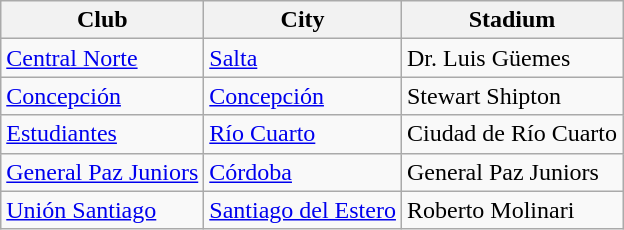<table class="wikitable sortable">
<tr>
<th>Club</th>
<th>City</th>
<th>Stadium</th>
</tr>
<tr>
<td> <a href='#'>Central Norte</a></td>
<td><a href='#'>Salta</a></td>
<td>Dr. Luis Güemes</td>
</tr>
<tr>
<td> <a href='#'>Concepción</a></td>
<td><a href='#'>Concepción</a></td>
<td>Stewart Shipton</td>
</tr>
<tr>
<td> <a href='#'>Estudiantes</a></td>
<td><a href='#'>Río Cuarto</a></td>
<td>Ciudad de Río Cuarto</td>
</tr>
<tr>
<td> <a href='#'>General Paz Juniors</a></td>
<td><a href='#'>Córdoba</a></td>
<td>General Paz Juniors</td>
</tr>
<tr>
<td> <a href='#'>Unión Santiago</a></td>
<td><a href='#'>Santiago del Estero</a></td>
<td>Roberto Molinari</td>
</tr>
</table>
